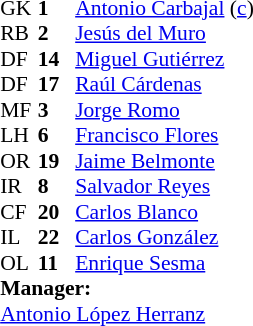<table style="font-size:90%; margin:0.2em auto;" cellspacing="0" cellpadding="0">
<tr>
<th width="25"></th>
<th width="25"></th>
</tr>
<tr>
<td>GK</td>
<td><strong>1</strong></td>
<td><a href='#'>Antonio Carbajal</a> (<a href='#'>c</a>)</td>
</tr>
<tr>
<td>RB</td>
<td><strong>2</strong></td>
<td><a href='#'>Jesús del Muro</a></td>
</tr>
<tr>
<td>DF</td>
<td><strong>14</strong></td>
<td><a href='#'>Miguel Gutiérrez</a></td>
</tr>
<tr>
<td>DF</td>
<td><strong>17</strong></td>
<td><a href='#'>Raúl Cárdenas</a></td>
</tr>
<tr>
<td>MF</td>
<td><strong>3</strong></td>
<td><a href='#'>Jorge Romo</a></td>
</tr>
<tr>
<td>LH</td>
<td><strong>6</strong></td>
<td><a href='#'>Francisco Flores</a></td>
</tr>
<tr>
<td>OR</td>
<td><strong>19</strong></td>
<td><a href='#'>Jaime Belmonte</a></td>
</tr>
<tr>
<td>IR</td>
<td><strong>8</strong></td>
<td><a href='#'>Salvador Reyes</a></td>
</tr>
<tr>
<td>CF</td>
<td><strong>20</strong></td>
<td><a href='#'>Carlos Blanco</a></td>
</tr>
<tr>
<td>IL</td>
<td><strong>22</strong></td>
<td><a href='#'>Carlos González</a></td>
</tr>
<tr>
<td>OL</td>
<td><strong>11</strong></td>
<td><a href='#'>Enrique Sesma</a></td>
</tr>
<tr>
<td colspan=3><strong>Manager:</strong></td>
</tr>
<tr>
<td colspan=4> <a href='#'>Antonio López Herranz</a></td>
</tr>
</table>
